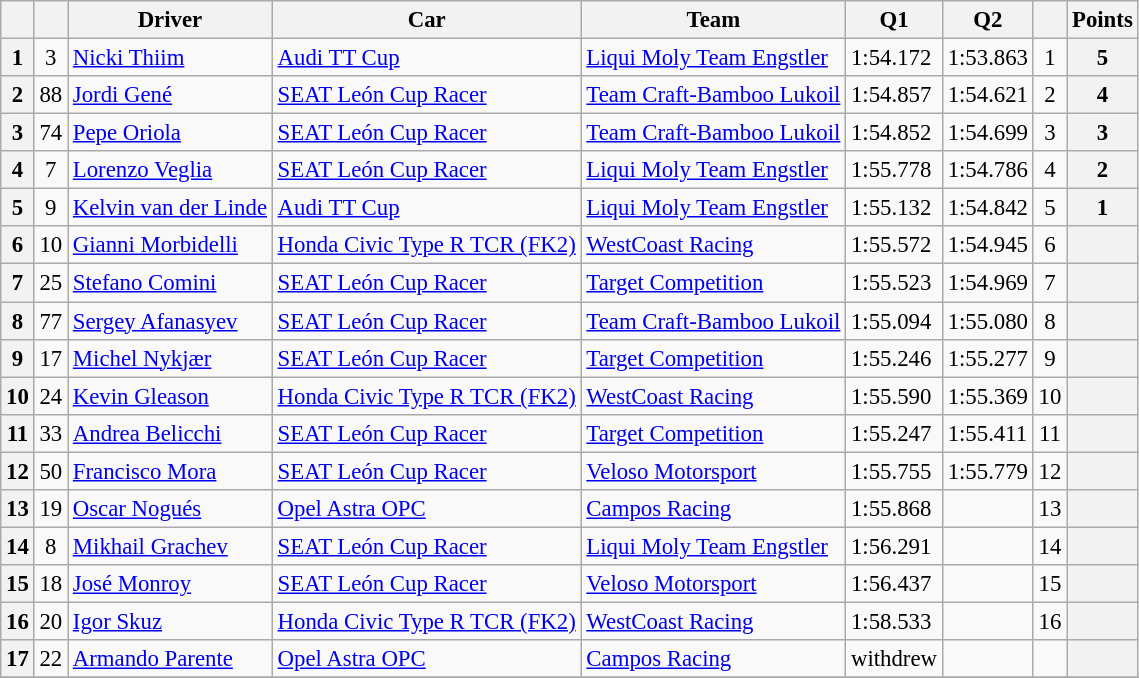<table class="wikitable sortable" style="font-size:95%">
<tr>
<th></th>
<th></th>
<th>Driver</th>
<th>Car</th>
<th>Team</th>
<th>Q1</th>
<th>Q2</th>
<th></th>
<th>Points</th>
</tr>
<tr>
<th>1</th>
<td align=center>3</td>
<td> <a href='#'>Nicki Thiim</a></td>
<td><a href='#'>Audi TT Cup</a></td>
<td> <a href='#'>Liqui Moly Team Engstler</a></td>
<td>1:54.172</td>
<td>1:53.863</td>
<td align=center>1</td>
<th>5</th>
</tr>
<tr>
<th>2</th>
<td align=center>88</td>
<td> <a href='#'>Jordi Gené</a></td>
<td><a href='#'>SEAT León Cup Racer</a></td>
<td> <a href='#'>Team Craft-Bamboo Lukoil</a></td>
<td>1:54.857</td>
<td>1:54.621</td>
<td align=center>2</td>
<th>4</th>
</tr>
<tr>
<th>3</th>
<td align=center>74</td>
<td> <a href='#'>Pepe Oriola</a></td>
<td><a href='#'>SEAT León Cup Racer</a></td>
<td> <a href='#'>Team Craft-Bamboo Lukoil</a></td>
<td>1:54.852</td>
<td>1:54.699</td>
<td align=center>3</td>
<th>3</th>
</tr>
<tr>
<th>4</th>
<td align=center>7</td>
<td> <a href='#'>Lorenzo Veglia</a></td>
<td><a href='#'>SEAT León Cup Racer</a></td>
<td> <a href='#'>Liqui Moly Team Engstler</a></td>
<td>1:55.778</td>
<td>1:54.786</td>
<td align=center>4</td>
<th>2</th>
</tr>
<tr>
<th>5</th>
<td align=center>9</td>
<td> <a href='#'>Kelvin van der Linde</a></td>
<td><a href='#'>Audi TT Cup</a></td>
<td> <a href='#'>Liqui Moly Team Engstler</a></td>
<td>1:55.132</td>
<td>1:54.842</td>
<td align=center>5</td>
<th>1</th>
</tr>
<tr>
<th>6</th>
<td align=center>10</td>
<td> <a href='#'>Gianni Morbidelli</a></td>
<td><a href='#'>Honda Civic Type R TCR (FK2)</a></td>
<td> <a href='#'>WestCoast Racing</a></td>
<td>1:55.572</td>
<td>1:54.945</td>
<td align=center>6</td>
<th></th>
</tr>
<tr>
<th>7</th>
<td align=center>25</td>
<td> <a href='#'>Stefano Comini</a></td>
<td><a href='#'>SEAT León Cup Racer</a></td>
<td> <a href='#'>Target Competition</a></td>
<td>1:55.523</td>
<td>1:54.969</td>
<td align=center>7</td>
<th></th>
</tr>
<tr>
<th>8</th>
<td align=center>77</td>
<td> <a href='#'>Sergey Afanasyev</a></td>
<td><a href='#'>SEAT León Cup Racer</a></td>
<td> <a href='#'>Team Craft-Bamboo Lukoil</a></td>
<td>1:55.094</td>
<td>1:55.080</td>
<td align=center>8</td>
<th></th>
</tr>
<tr>
<th>9</th>
<td align=center>17</td>
<td> <a href='#'>Michel Nykjær</a></td>
<td><a href='#'>SEAT León Cup Racer</a></td>
<td> <a href='#'>Target Competition</a></td>
<td>1:55.246</td>
<td>1:55.277</td>
<td align=center>9</td>
<th></th>
</tr>
<tr>
<th>10</th>
<td align=center>24</td>
<td> <a href='#'>Kevin Gleason</a></td>
<td><a href='#'>Honda Civic Type R TCR (FK2)</a></td>
<td> <a href='#'>WestCoast Racing</a></td>
<td>1:55.590</td>
<td>1:55.369</td>
<td align=center>10</td>
<th></th>
</tr>
<tr>
<th>11</th>
<td align=center>33</td>
<td> <a href='#'>Andrea Belicchi</a></td>
<td><a href='#'>SEAT León Cup Racer</a></td>
<td> <a href='#'>Target Competition</a></td>
<td>1:55.247</td>
<td>1:55.411</td>
<td align=center>11</td>
<th></th>
</tr>
<tr>
<th>12</th>
<td align=center>50</td>
<td> <a href='#'>Francisco Mora</a></td>
<td><a href='#'>SEAT León Cup Racer</a></td>
<td> <a href='#'>Veloso Motorsport</a></td>
<td>1:55.755</td>
<td>1:55.779</td>
<td align=center>12</td>
<th></th>
</tr>
<tr>
<th>13</th>
<td align=center>19</td>
<td> <a href='#'>Oscar Nogués</a></td>
<td><a href='#'>Opel Astra OPC</a></td>
<td> <a href='#'>Campos Racing</a></td>
<td>1:55.868</td>
<td></td>
<td align=center>13</td>
<th></th>
</tr>
<tr>
<th>14</th>
<td align=center>8</td>
<td> <a href='#'>Mikhail Grachev</a></td>
<td><a href='#'>SEAT León Cup Racer</a></td>
<td> <a href='#'>Liqui Moly Team Engstler</a></td>
<td>1:56.291</td>
<td></td>
<td align=center>14</td>
<th></th>
</tr>
<tr>
<th>15</th>
<td align=center>18</td>
<td> <a href='#'>José Monroy</a></td>
<td><a href='#'>SEAT León Cup Racer</a></td>
<td> <a href='#'>Veloso Motorsport</a></td>
<td>1:56.437</td>
<td></td>
<td align=center>15</td>
<th></th>
</tr>
<tr>
<th>16</th>
<td align=center>20</td>
<td> <a href='#'>Igor Skuz</a></td>
<td><a href='#'>Honda Civic Type R TCR (FK2)</a></td>
<td> <a href='#'>WestCoast Racing</a></td>
<td>1:58.533</td>
<td></td>
<td align=center>16</td>
<th></th>
</tr>
<tr>
<th>17</th>
<td align=center>22</td>
<td> <a href='#'>Armando Parente</a></td>
<td><a href='#'>Opel Astra OPC</a></td>
<td> <a href='#'>Campos Racing</a></td>
<td>withdrew</td>
<td></td>
<td align=center></td>
<th></th>
</tr>
<tr>
</tr>
</table>
